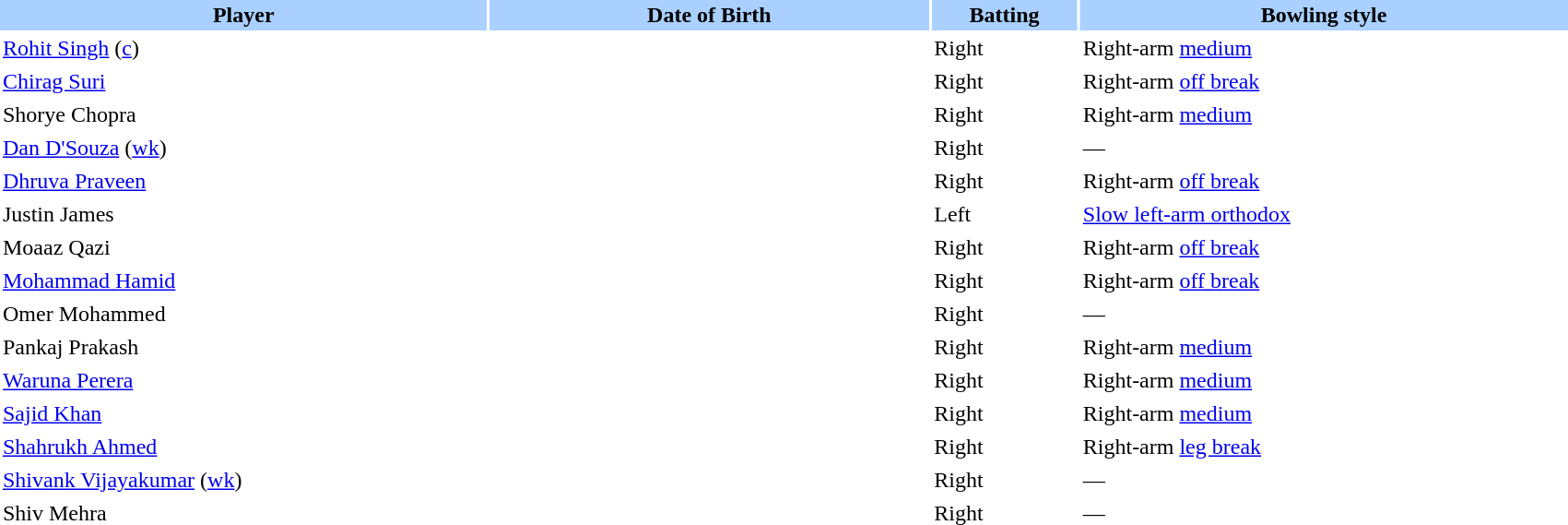<table border="0" cellspacing="2" cellpadding="2" style="width:90%;">
<tr style="background:#aad0ff;">
<th width=20%>Player</th>
<th width=18%>Date of Birth</th>
<th width=6%>Batting</th>
<th width=20%>Bowling style</th>
</tr>
<tr>
<td><a href='#'>Rohit Singh</a> (<a href='#'>c</a>)</td>
<td></td>
<td>Right</td>
<td>Right-arm <a href='#'>medium</a></td>
</tr>
<tr>
<td><a href='#'>Chirag Suri</a></td>
<td></td>
<td>Right</td>
<td>Right-arm <a href='#'>off break</a></td>
</tr>
<tr>
<td>Shorye Chopra</td>
<td></td>
<td>Right</td>
<td>Right-arm <a href='#'>medium</a></td>
</tr>
<tr>
<td><a href='#'>Dan D'Souza</a> (<a href='#'>wk</a>)</td>
<td></td>
<td>Right</td>
<td>—</td>
</tr>
<tr>
<td><a href='#'>Dhruva Praveen</a></td>
<td></td>
<td>Right</td>
<td>Right-arm <a href='#'>off break</a></td>
</tr>
<tr>
<td>Justin James</td>
<td></td>
<td>Left</td>
<td><a href='#'>Slow left-arm orthodox</a></td>
</tr>
<tr>
<td>Moaaz Qazi</td>
<td></td>
<td>Right</td>
<td>Right-arm <a href='#'>off break</a></td>
</tr>
<tr>
<td><a href='#'>Mohammad Hamid</a></td>
<td></td>
<td>Right</td>
<td>Right-arm <a href='#'>off break</a></td>
</tr>
<tr>
<td>Omer Mohammed</td>
<td></td>
<td>Right</td>
<td>—</td>
</tr>
<tr>
<td>Pankaj Prakash</td>
<td></td>
<td>Right</td>
<td>Right-arm <a href='#'>medium</a></td>
</tr>
<tr>
<td><a href='#'>Waruna Perera</a></td>
<td></td>
<td>Right</td>
<td>Right-arm <a href='#'>medium</a></td>
</tr>
<tr>
<td><a href='#'>Sajid Khan</a></td>
<td></td>
<td>Right</td>
<td>Right-arm <a href='#'>medium</a></td>
</tr>
<tr>
<td><a href='#'>Shahrukh Ahmed</a></td>
<td></td>
<td>Right</td>
<td>Right-arm <a href='#'>leg break</a></td>
</tr>
<tr>
<td><a href='#'>Shivank Vijayakumar</a> (<a href='#'>wk</a>)</td>
<td></td>
<td>Right</td>
<td>—</td>
</tr>
<tr>
<td>Shiv Mehra</td>
<td></td>
<td>Right</td>
<td>—</td>
</tr>
</table>
